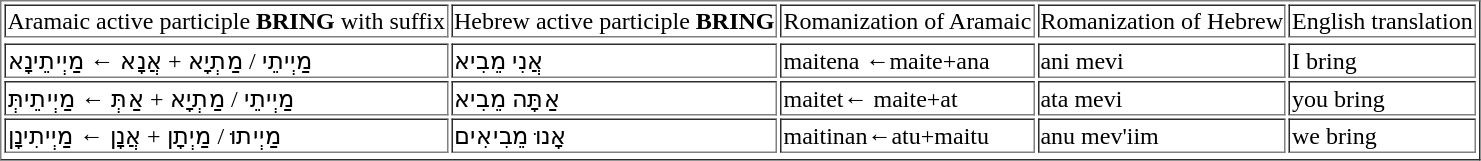<table border=1>
<tr>
<td>Aramaic active participle <strong> BRING </strong> with suffix</td>
<td>Hebrew active participle <strong> BRING </strong></td>
<td>Romanization of Aramaic</td>
<td>Romanization of Hebrew</td>
<td>English translation</td>
</tr>
<tr>
</tr>
<tr>
<td>מַיְיתֵי / מַתְיָא + אֲנָא ← מַיְיתֵינָא</td>
<td>אֲנִי מֵבִיא</td>
<td>maitena  ←maite+ana</td>
<td>ani mevi</td>
<td>I bring</td>
</tr>
<tr>
<td>מַיְיתֵי / מַתְיָא +  אַתְּ ← מַיְיתֵיתְּ</td>
<td>אַתָּה מֵבִיא</td>
<td>maitet← maite+at</td>
<td>ata mevi</td>
<td>you bring</td>
</tr>
<tr>
<td>מַיְיתוּ / מַיְתָן + אֲנָן ← מַיְיתִינָן</td>
<td>אָנוּ מֵבִיאִים</td>
<td>maitinan←atu+maitu</td>
<td>anu mev'iim</td>
<td>we bring</td>
</tr>
<tr>
</tr>
</table>
